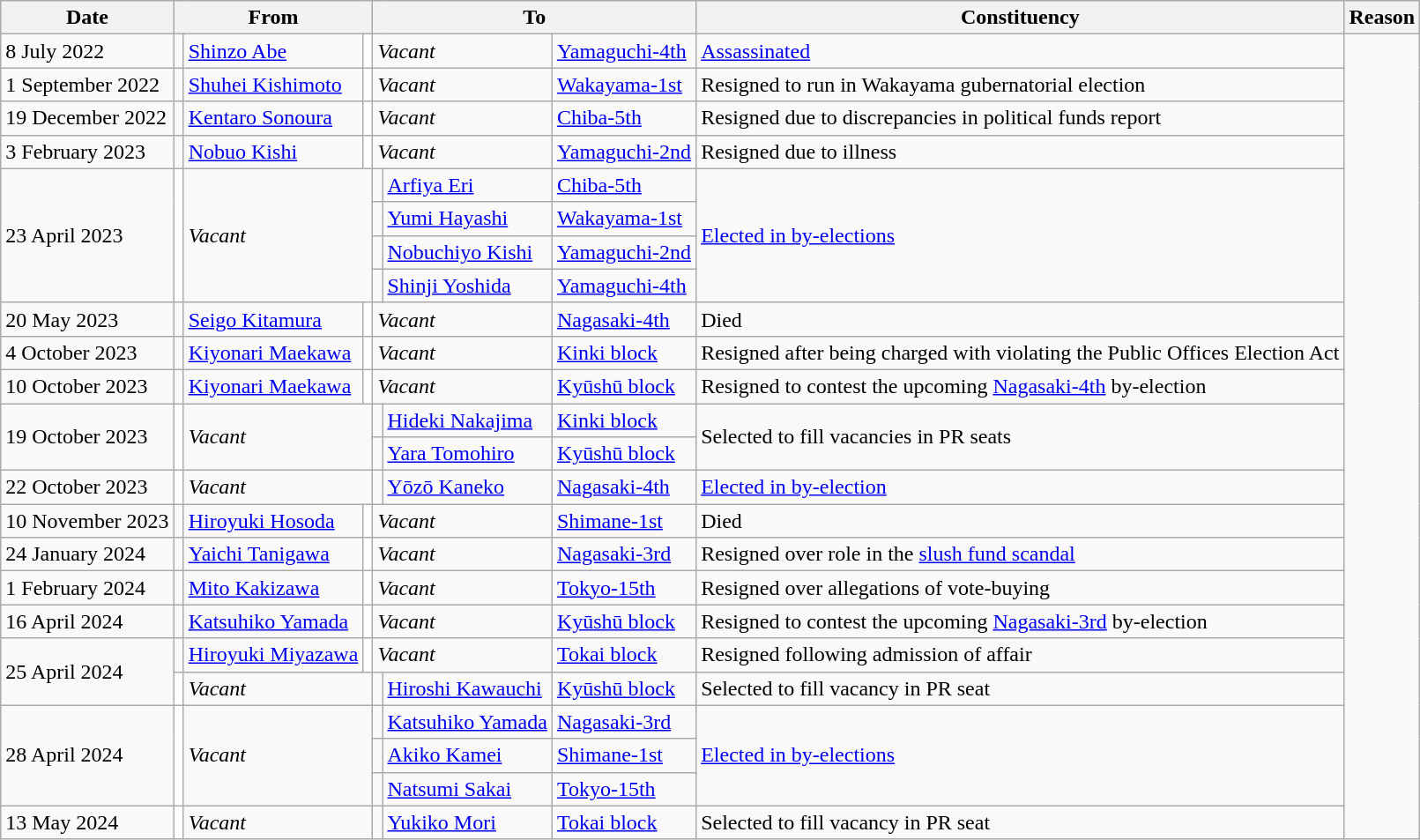<table class="wikitable">
<tr>
<th>Date</th>
<th colspan="3">From</th>
<th colspan="3">To</th>
<th>Constituency</th>
<th>Reason</th>
</tr>
<tr>
<td>8 July 2022</td>
<td></td>
<td><a href='#'>Shinzo Abe</a></td>
<td bgcolor=white></td>
<td colspan=2><em>Vacant</em></td>
<td><a href='#'>Yamaguchi-4th</a></td>
<td><a href='#'>Assassinated</a></td>
</tr>
<tr>
<td>1 September 2022</td>
<td></td>
<td><a href='#'>Shuhei Kishimoto</a></td>
<td bgcolor=white></td>
<td colspan=2><em>Vacant</em></td>
<td><a href='#'>Wakayama-1st</a></td>
<td>Resigned to run in Wakayama gubernatorial election</td>
</tr>
<tr>
<td>19 December 2022</td>
<td></td>
<td><a href='#'>Kentaro Sonoura</a></td>
<td bgcolor=white></td>
<td colspan=2><em>Vacant</em></td>
<td><a href='#'>Chiba-5th</a></td>
<td>Resigned due to discrepancies in political funds report</td>
</tr>
<tr>
<td>3 February 2023</td>
<td></td>
<td><a href='#'>Nobuo Kishi</a></td>
<td bgcolor=white></td>
<td colspan=2><em>Vacant</em></td>
<td><a href='#'>Yamaguchi-2nd</a></td>
<td>Resigned due to illness</td>
</tr>
<tr>
<td rowspan=4>23 April 2023</td>
<td bgcolor=white rowspan=4></td>
<td colspan=2 rowspan=4><em>Vacant</em></td>
<td></td>
<td><a href='#'>Arfiya Eri</a></td>
<td><a href='#'>Chiba-5th</a></td>
<td rowspan=4><a href='#'>Elected in by-elections</a></td>
</tr>
<tr>
<td></td>
<td><a href='#'>Yumi Hayashi</a></td>
<td><a href='#'>Wakayama-1st</a></td>
</tr>
<tr>
<td></td>
<td><a href='#'>Nobuchiyo Kishi</a></td>
<td><a href='#'>Yamaguchi-2nd</a></td>
</tr>
<tr>
<td></td>
<td><a href='#'>Shinji Yoshida</a></td>
<td><a href='#'>Yamaguchi-4th</a></td>
</tr>
<tr>
<td>20 May 2023</td>
<td></td>
<td><a href='#'>Seigo Kitamura</a></td>
<td bgcolor=white></td>
<td colspan=2><em>Vacant</em></td>
<td><a href='#'>Nagasaki-4th</a></td>
<td>Died</td>
</tr>
<tr>
<td>4 October 2023</td>
<td></td>
<td><a href='#'>Kiyonari Maekawa</a></td>
<td bgcolor=white></td>
<td colspan=2><em>Vacant</em></td>
<td><a href='#'>Kinki block</a></td>
<td>Resigned after being charged with violating the Public Offices Election Act</td>
</tr>
<tr>
<td>10 October 2023</td>
<td></td>
<td><a href='#'>Kiyonari Maekawa</a></td>
<td bgcolor=white></td>
<td colspan=2><em>Vacant</em></td>
<td><a href='#'>Kyūshū block</a></td>
<td>Resigned to contest the upcoming <a href='#'>Nagasaki-4th</a> by-election</td>
</tr>
<tr>
<td rowspan=2>19 October 2023</td>
<td bgcolor=white rowspan=2></td>
<td colspan=2 rowspan=2><em>Vacant</em></td>
<td></td>
<td><a href='#'>Hideki Nakajima</a></td>
<td><a href='#'>Kinki block</a></td>
<td rowspan=2>Selected to fill vacancies in PR seats</td>
</tr>
<tr>
<td></td>
<td><a href='#'>Yara Tomohiro</a></td>
<td><a href='#'>Kyūshū block</a></td>
</tr>
<tr>
<td>22 October 2023</td>
<td bgcolor=white></td>
<td colspan=2><em>Vacant</em></td>
<td></td>
<td><a href='#'>Yōzō Kaneko</a></td>
<td><a href='#'>Nagasaki-4th</a></td>
<td><a href='#'>Elected in by-election</a></td>
</tr>
<tr>
<td>10 November 2023</td>
<td></td>
<td><a href='#'>Hiroyuki Hosoda</a></td>
<td bgcolor=white></td>
<td colspan=2><em>Vacant</em></td>
<td><a href='#'>Shimane-1st</a></td>
<td>Died</td>
</tr>
<tr>
<td>24 January 2024</td>
<td></td>
<td><a href='#'>Yaichi Tanigawa</a></td>
<td bgcolor=white></td>
<td colspan=2><em>Vacant</em></td>
<td><a href='#'>Nagasaki-3rd</a></td>
<td>Resigned over role in the <a href='#'>slush fund scandal</a></td>
</tr>
<tr>
<td>1 February 2024</td>
<td></td>
<td><a href='#'>Mito Kakizawa</a></td>
<td bgcolor=white></td>
<td colspan=2><em>Vacant</em></td>
<td><a href='#'>Tokyo-15th</a></td>
<td>Resigned over allegations of vote-buying</td>
</tr>
<tr>
<td>16 April 2024</td>
<td></td>
<td><a href='#'>Katsuhiko Yamada</a></td>
<td bgcolor=white></td>
<td colspan=2><em>Vacant</em></td>
<td><a href='#'>Kyūshū block</a></td>
<td>Resigned to contest the upcoming <a href='#'>Nagasaki-3rd</a> by-election</td>
</tr>
<tr>
<td rowspan=2>25 April 2024</td>
<td></td>
<td><a href='#'>Hiroyuki Miyazawa</a></td>
<td bgcolor=white></td>
<td colspan=2><em>Vacant</em></td>
<td><a href='#'>Tokai block</a></td>
<td>Resigned following admission of affair</td>
</tr>
<tr>
<td bgcolor=white></td>
<td colspan=2><em>Vacant</em></td>
<td></td>
<td><a href='#'>Hiroshi Kawauchi</a></td>
<td><a href='#'>Kyūshū block</a></td>
<td>Selected to fill vacancy in PR seat</td>
</tr>
<tr>
<td rowspan=3>28 April 2024</td>
<td bgcolor=white rowspan=3></td>
<td colspan=2 rowspan=3><em>Vacant</em></td>
<td></td>
<td><a href='#'>Katsuhiko Yamada</a></td>
<td><a href='#'>Nagasaki-3rd</a></td>
<td rowspan=3><a href='#'>Elected in by-elections</a></td>
</tr>
<tr>
<td></td>
<td><a href='#'>Akiko Kamei</a></td>
<td><a href='#'>Shimane-1st</a></td>
</tr>
<tr>
<td></td>
<td><a href='#'>Natsumi Sakai</a></td>
<td><a href='#'>Tokyo-15th</a></td>
</tr>
<tr>
<td>13 May 2024</td>
<td bgcolor=white></td>
<td colspan=2><em>Vacant</em></td>
<td></td>
<td><a href='#'>Yukiko Mori</a></td>
<td><a href='#'>Tokai block</a></td>
<td>Selected to fill vacancy in PR seat</td>
</tr>
</table>
